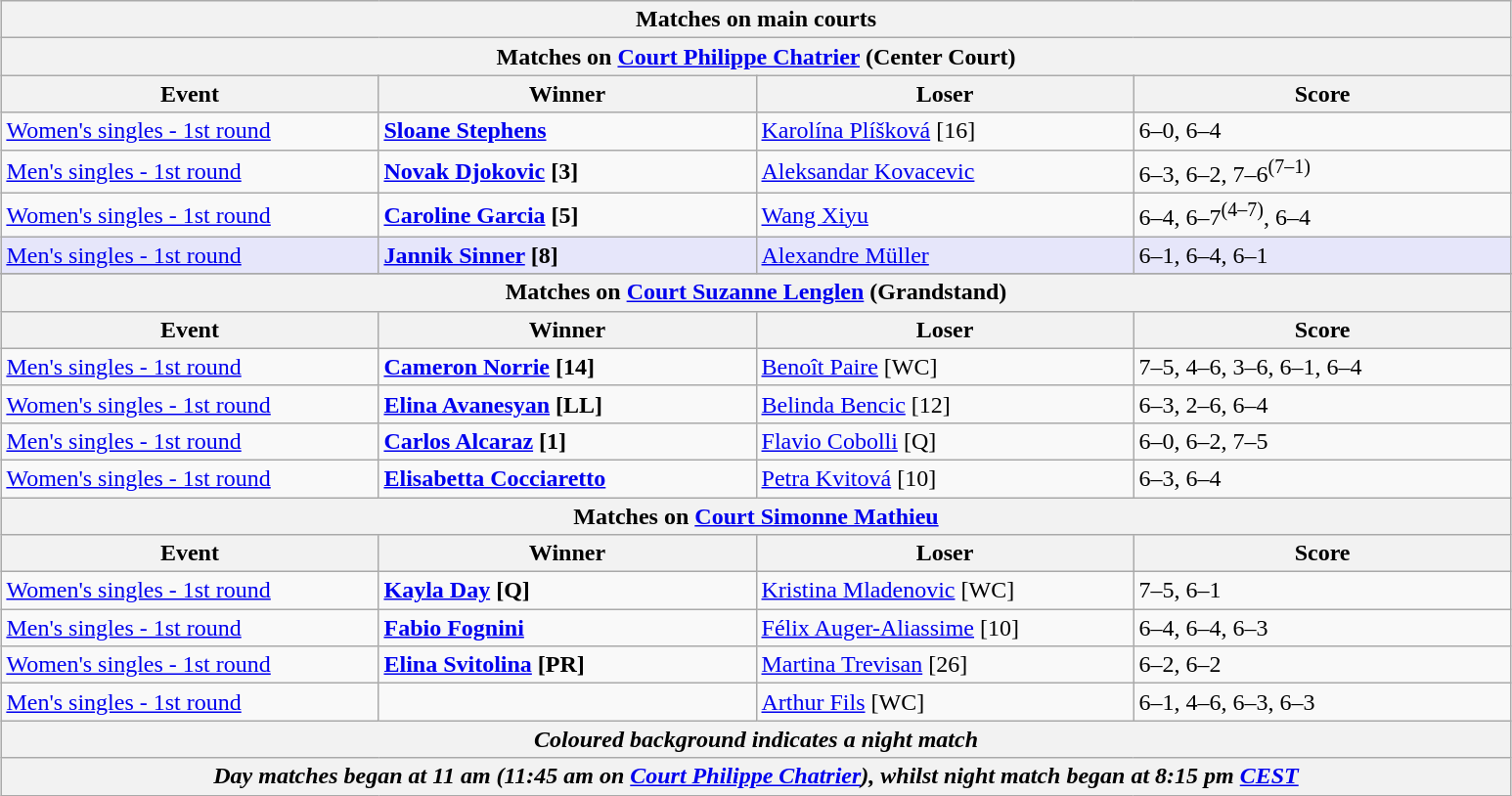<table class="wikitable" style="margin:auto;">
<tr>
<th colspan=4 style=white-space:nowrap>Matches on main courts</th>
</tr>
<tr>
<th colspan=4>Matches on <a href='#'>Court Philippe Chatrier</a> (Center Court)</th>
</tr>
<tr>
<th width=250>Event</th>
<th width=250>Winner</th>
<th width=250>Loser</th>
<th width=250>Score</th>
</tr>
<tr>
<td><a href='#'>Women's singles - 1st round</a></td>
<td><strong> <a href='#'>Sloane Stephens</a></strong></td>
<td> <a href='#'>Karolína Plíšková</a> [16]</td>
<td>6–0, 6–4</td>
</tr>
<tr>
<td><a href='#'>Men's singles - 1st round</a></td>
<td><strong> <a href='#'>Novak Djokovic</a> [3]</strong></td>
<td> <a href='#'>Aleksandar Kovacevic</a></td>
<td>6–3, 6–2, 7–6<sup>(7–1)</sup></td>
</tr>
<tr>
<td><a href='#'>Women's singles - 1st round</a></td>
<td><strong> <a href='#'>Caroline Garcia</a> [5]</strong></td>
<td> <a href='#'>Wang Xiyu</a></td>
<td>6–4, 6–7<sup>(4–7)</sup>, 6–4</td>
</tr>
<tr style="background:lavender">
<td><a href='#'>Men's singles - 1st round</a></td>
<td><strong> <a href='#'>Jannik Sinner</a> [8]</strong></td>
<td> <a href='#'>Alexandre Müller</a></td>
<td>6–1, 6–4, 6–1</td>
</tr>
<tr>
</tr>
<tr>
<th colspan=4>Matches on <a href='#'>Court Suzanne Lenglen</a> (Grandstand)</th>
</tr>
<tr>
<th width=250>Event</th>
<th width=250>Winner</th>
<th width=250>Loser</th>
<th width=250>Score</th>
</tr>
<tr>
<td><a href='#'>Men's singles - 1st round</a></td>
<td><strong> <a href='#'>Cameron Norrie</a> [14]</strong></td>
<td> <a href='#'>Benoît Paire</a> [WC]</td>
<td>7–5, 4–6, 3–6, 6–1, 6–4</td>
</tr>
<tr>
<td><a href='#'>Women's singles - 1st round</a></td>
<td><strong> <a href='#'>Elina Avanesyan</a> [LL]</strong></td>
<td> <a href='#'>Belinda Bencic</a> [12]</td>
<td>6–3, 2–6, 6–4</td>
</tr>
<tr>
<td><a href='#'>Men's singles - 1st round</a></td>
<td><strong> <a href='#'>Carlos Alcaraz</a> [1]</strong></td>
<td> <a href='#'>Flavio Cobolli</a> [Q]</td>
<td>6–0, 6–2, 7–5</td>
</tr>
<tr>
<td><a href='#'>Women's singles - 1st round</a></td>
<td><strong> <a href='#'>Elisabetta Cocciaretto</a></strong></td>
<td> <a href='#'>Petra Kvitová</a> [10]</td>
<td>6–3, 6–4</td>
</tr>
<tr>
<th colspan=4>Matches on <a href='#'>Court Simonne Mathieu</a></th>
</tr>
<tr>
<th width=250>Event</th>
<th width=250>Winner</th>
<th width=250>Loser</th>
<th width=250>Score</th>
</tr>
<tr>
<td><a href='#'>Women's singles - 1st round</a></td>
<td><strong> <a href='#'>Kayla Day</a> [Q]</strong></td>
<td> <a href='#'>Kristina Mladenovic</a> [WC]</td>
<td>7–5, 6–1</td>
</tr>
<tr>
<td><a href='#'>Men's singles - 1st round</a></td>
<td><strong> <a href='#'>Fabio Fognini</a></strong></td>
<td> <a href='#'>Félix Auger-Aliassime</a> [10]</td>
<td>6–4, 6–4, 6–3</td>
</tr>
<tr>
<td><a href='#'>Women's singles - 1st round</a></td>
<td><strong> <a href='#'>Elina Svitolina</a> [PR]</strong></td>
<td> <a href='#'>Martina Trevisan</a> [26]</td>
<td>6–2, 6–2</td>
</tr>
<tr>
<td><a href='#'>Men's singles - 1st round</a></td>
<td><strong></strong></td>
<td> <a href='#'>Arthur Fils</a> [WC]</td>
<td>6–1, 4–6, 6–3, 6–3</td>
</tr>
<tr>
<th colspan=4><em>Coloured background indicates a night match</em></th>
</tr>
<tr>
<th colspan=4><em>Day matches began at 11 am (11:45 am on <a href='#'>Court Philippe Chatrier</a>), whilst night match began at 8:15 pm <a href='#'>CEST</a></em></th>
</tr>
</table>
